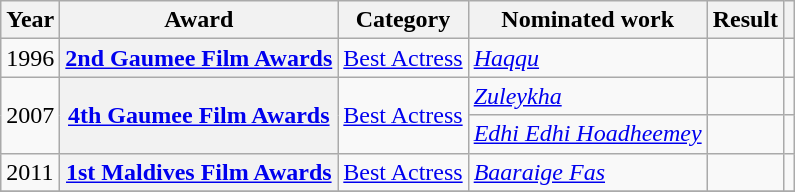<table class="wikitable plainrowheaders sortable">
<tr>
<th scope="col">Year</th>
<th scope="col">Award</th>
<th scope="col">Category</th>
<th scope="col">Nominated work</th>
<th scope="col">Result</th>
<th scope="col" class="unsortable"></th>
</tr>
<tr>
<td>1996</td>
<th scope="row"><a href='#'>2nd Gaumee Film Awards</a></th>
<td><a href='#'>Best Actress</a></td>
<td><em><a href='#'>Haqqu</a></em></td>
<td></td>
<td style="text-align:center;"></td>
</tr>
<tr>
<td rowspan="2">2007</td>
<th scope="row" rowspan="2"><a href='#'>4th Gaumee Film Awards</a></th>
<td rowspan="2"><a href='#'>Best Actress</a></td>
<td><em><a href='#'>Zuleykha</a></em></td>
<td></td>
<td style="text-align:center;"></td>
</tr>
<tr>
<td><em><a href='#'>Edhi Edhi Hoadheemey</a></em></td>
<td></td>
<td style="text-align:center;"></td>
</tr>
<tr>
<td>2011</td>
<th scope="row"><a href='#'>1st Maldives Film Awards</a></th>
<td><a href='#'>Best Actress</a></td>
<td><em><a href='#'>Baaraige Fas</a></em></td>
<td></td>
<td style="text-align:center;"></td>
</tr>
<tr>
</tr>
</table>
